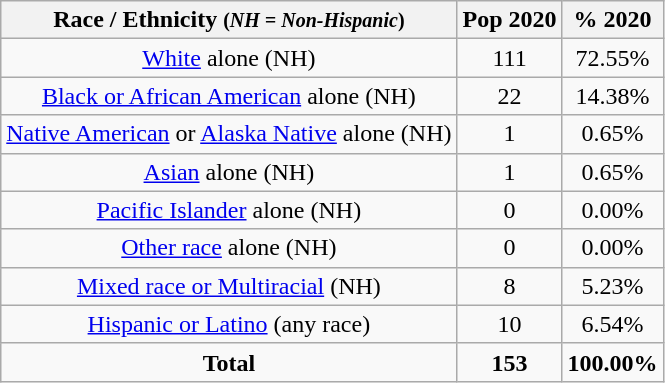<table class="wikitable" style="text-align:center;">
<tr>
<th>Race / Ethnicity <small>(<em>NH = Non-Hispanic</em>)</small></th>
<th>Pop 2020</th>
<th>% 2020</th>
</tr>
<tr>
<td><a href='#'>White</a> alone (NH)</td>
<td>111</td>
<td>72.55%</td>
</tr>
<tr>
<td><a href='#'>Black or African American</a> alone (NH)</td>
<td>22</td>
<td>14.38%</td>
</tr>
<tr>
<td><a href='#'>Native American</a> or <a href='#'>Alaska Native</a> alone (NH)</td>
<td>1</td>
<td>0.65%</td>
</tr>
<tr>
<td><a href='#'>Asian</a> alone (NH)</td>
<td>1</td>
<td>0.65%</td>
</tr>
<tr>
<td><a href='#'>Pacific Islander</a> alone (NH)</td>
<td>0</td>
<td>0.00%</td>
</tr>
<tr>
<td><a href='#'>Other race</a> alone (NH)</td>
<td>0</td>
<td>0.00%</td>
</tr>
<tr>
<td><a href='#'>Mixed race or Multiracial</a> (NH)</td>
<td>8</td>
<td>5.23%</td>
</tr>
<tr>
<td><a href='#'>Hispanic or Latino</a> (any race)</td>
<td>10</td>
<td>6.54%</td>
</tr>
<tr>
<td><strong>Total</strong></td>
<td><strong>153</strong></td>
<td><strong>100.00%</strong></td>
</tr>
</table>
